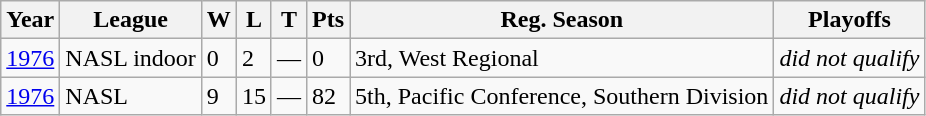<table class="wikitable">
<tr>
<th>Year</th>
<th>League</th>
<th>W</th>
<th>L</th>
<th>T</th>
<th>Pts</th>
<th>Reg. Season</th>
<th>Playoffs</th>
</tr>
<tr>
<td><a href='#'>1976</a></td>
<td>NASL indoor</td>
<td>0</td>
<td>2</td>
<td>—</td>
<td>0</td>
<td>3rd, West Regional</td>
<td><em>did not qualify</em></td>
</tr>
<tr>
<td><a href='#'>1976</a></td>
<td>NASL</td>
<td>9</td>
<td>15</td>
<td>—</td>
<td>82</td>
<td>5th, Pacific Conference, Southern Division</td>
<td><em>did not qualify</em></td>
</tr>
</table>
